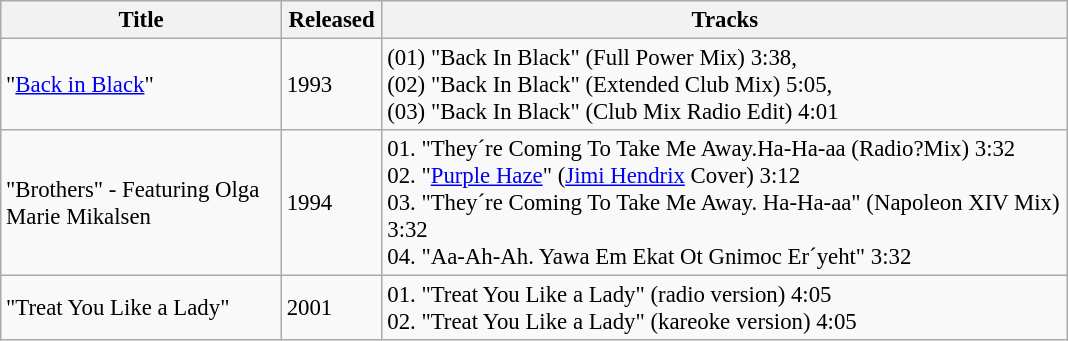<table class="wikitable" style="font-size: 95%;">
<tr>
<th width="180pt">Title</th>
<th width="60pt">Released</th>
<th width="450pt">Tracks</th>
</tr>
<tr>
<td>"<a href='#'>Back in Black</a>"</td>
<td>1993</td>
<td>(01) "Back In Black" (Full Power Mix) 3:38, <br>(02) "Back In Black" (Extended Club Mix) 5:05, <br>(03) "Back In Black" (Club Mix Radio Edit) 4:01 </td>
</tr>
<tr>
<td>"Brothers" - Featuring Olga Marie Mikalsen</td>
<td>1994</td>
<td>01. "They´re Coming To Take Me Away.Ha-Ha-aa (Radio?Mix) 3:32 <br> 02. "<a href='#'>Purple Haze</a>" (<a href='#'>Jimi Hendrix</a> Cover) 3:12 <br> 03. "They´re Coming To Take Me Away. Ha-Ha-aa" (Napoleon XIV Mix) 3:32 <br> 04. "Aa-Ah-Ah. Yawa Em Ekat Ot Gnimoc Er´yeht" 3:32</td>
</tr>
<tr>
<td>"Treat You Like a Lady"</td>
<td>2001</td>
<td>01. "Treat You Like a Lady" (radio version) 4:05 <br> 02. "Treat You Like a Lady" (kareoke version) 4:05 </td>
</tr>
</table>
